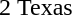<table cellspacing="0" cellpadding="0">
<tr>
<td><div>2 </div></td>
<td>Texas</td>
</tr>
</table>
